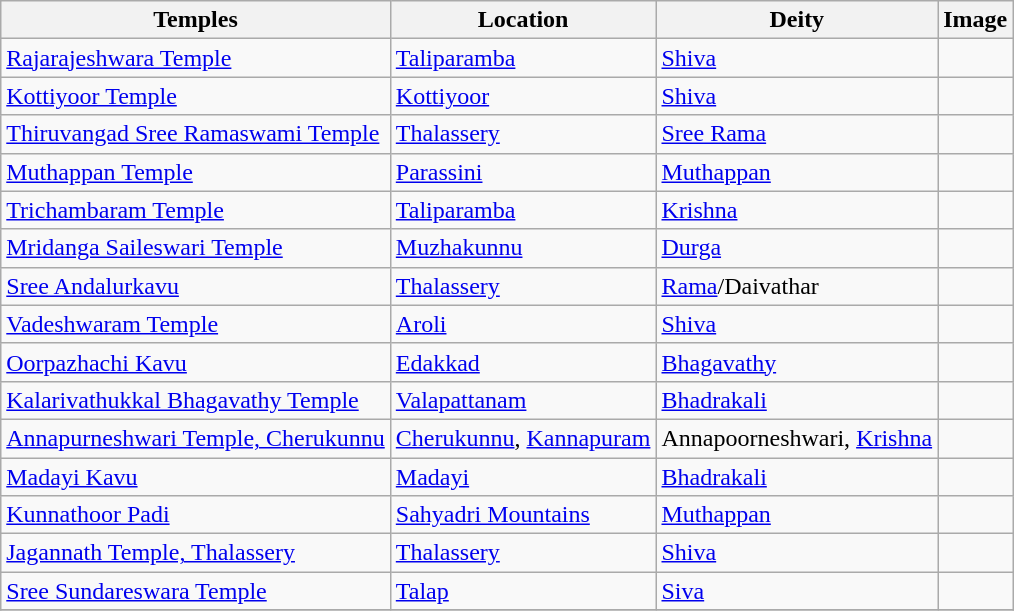<table class="wikitable sortable">
<tr>
<th>Temples</th>
<th>Location</th>
<th>Deity</th>
<th>Image</th>
</tr>
<tr>
<td><a href='#'>Rajarajeshwara Temple</a></td>
<td><a href='#'>Taliparamba</a></td>
<td><a href='#'>Shiva</a></td>
<td></td>
</tr>
<tr>
<td><a href='#'>Kottiyoor Temple</a></td>
<td><a href='#'>Kottiyoor</a></td>
<td><a href='#'>Shiva</a></td>
<td></td>
</tr>
<tr>
<td><a href='#'>Thiruvangad Sree Ramaswami Temple</a></td>
<td><a href='#'>Thalassery</a></td>
<td><a href='#'>Sree Rama</a></td>
<td></td>
</tr>
<tr>
<td><a href='#'>Muthappan Temple</a></td>
<td><a href='#'>Parassini</a></td>
<td><a href='#'>Muthappan</a></td>
<td></td>
</tr>
<tr>
<td><a href='#'>Trichambaram Temple</a></td>
<td><a href='#'>Taliparamba</a></td>
<td><a href='#'>Krishna</a></td>
<td></td>
</tr>
<tr>
<td><a href='#'>Mridanga Saileswari Temple</a></td>
<td><a href='#'>Muzhakunnu</a></td>
<td><a href='#'>Durga</a></td>
<td></td>
</tr>
<tr>
<td><a href='#'>Sree Andalurkavu</a></td>
<td><a href='#'>Thalassery</a></td>
<td><a href='#'>Rama</a>/Daivathar</td>
<td></td>
</tr>
<tr>
<td><a href='#'>Vadeshwaram Temple</a></td>
<td><a href='#'>Aroli</a></td>
<td><a href='#'>Shiva</a></td>
<td></td>
</tr>
<tr>
<td><a href='#'>Oorpazhachi Kavu</a></td>
<td><a href='#'>Edakkad</a></td>
<td><a href='#'>Bhagavathy</a></td>
<td></td>
</tr>
<tr>
<td><a href='#'>Kalarivathukkal Bhagavathy Temple</a></td>
<td><a href='#'>Valapattanam</a></td>
<td><a href='#'>Bhadrakali</a></td>
<td></td>
</tr>
<tr>
<td><a href='#'>Annapurneshwari Temple, Cherukunnu</a></td>
<td><a href='#'>Cherukunnu</a>, <a href='#'>Kannapuram</a></td>
<td>Annapoorneshwari, <a href='#'>Krishna</a></td>
<td></td>
</tr>
<tr>
<td><a href='#'>Madayi Kavu</a></td>
<td><a href='#'>Madayi</a></td>
<td><a href='#'>Bhadrakali</a></td>
<td></td>
</tr>
<tr>
<td><a href='#'>Kunnathoor Padi</a></td>
<td><a href='#'>Sahyadri Mountains</a></td>
<td><a href='#'>Muthappan</a></td>
<td></td>
</tr>
<tr>
<td><a href='#'>Jagannath Temple, Thalassery</a></td>
<td><a href='#'>Thalassery</a></td>
<td><a href='#'>Shiva</a></td>
<td></td>
</tr>
<tr>
<td><a href='#'>Sree Sundareswara Temple</a></td>
<td><a href='#'>Talap</a></td>
<td><a href='#'>Siva</a></td>
<td></td>
</tr>
<tr>
</tr>
</table>
